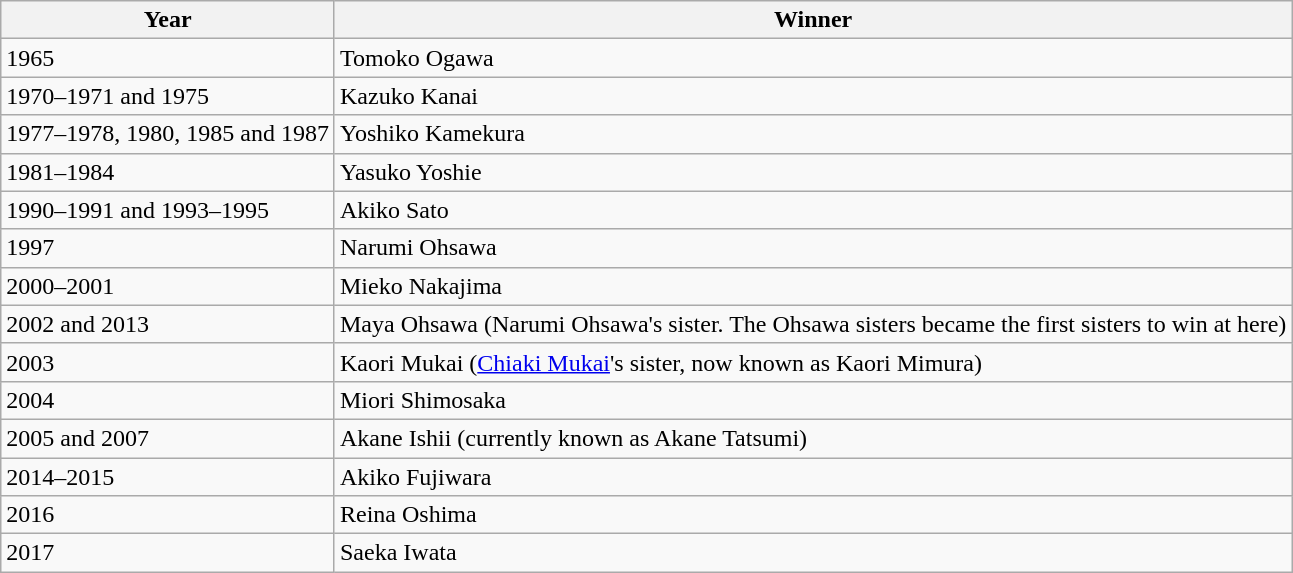<table class="wikitable" border="1">
<tr>
<th>Year</th>
<th>Winner</th>
</tr>
<tr>
<td>1965</td>
<td>Tomoko Ogawa</td>
</tr>
<tr>
<td>1970–1971 and 1975</td>
<td>Kazuko Kanai</td>
</tr>
<tr>
<td>1977–1978, 1980, 1985 and 1987</td>
<td>Yoshiko Kamekura</td>
</tr>
<tr>
<td>1981–1984</td>
<td>Yasuko Yoshie</td>
</tr>
<tr>
<td>1990–1991 and 1993–1995</td>
<td>Akiko Sato</td>
</tr>
<tr>
<td>1997</td>
<td>Narumi Ohsawa</td>
</tr>
<tr>
<td>2000–2001</td>
<td>Mieko Nakajima</td>
</tr>
<tr>
<td>2002 and 2013</td>
<td>Maya Ohsawa (Narumi Ohsawa's sister. The Ohsawa sisters became the first sisters to win at here)</td>
</tr>
<tr>
<td>2003</td>
<td>Kaori Mukai (<a href='#'>Chiaki Mukai</a>'s sister, now known as Kaori Mimura)</td>
</tr>
<tr>
<td>2004</td>
<td>Miori Shimosaka</td>
</tr>
<tr>
<td>2005 and 2007</td>
<td>Akane Ishii (currently known as Akane Tatsumi)</td>
</tr>
<tr>
<td>2014–2015</td>
<td>Akiko Fujiwara</td>
</tr>
<tr>
<td>2016</td>
<td>Reina Oshima</td>
</tr>
<tr>
<td>2017</td>
<td>Saeka Iwata</td>
</tr>
</table>
